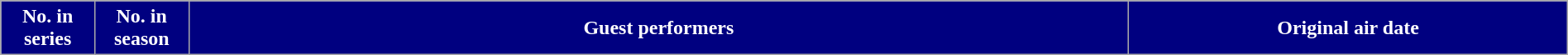<table class="wikitable plainrowheaders" style="width:100%;">
<tr style="color:white">
<th style="background:#000080;" width="6%">No. in<br>series</th>
<th style="background:#000080;" width="6%">No. in<br>season</th>
<th style="background:#000080;" width="60%">Guest performers</th>
<th style="background:#000080;" width="30%">Original air date<br>




</th>
</tr>
</table>
